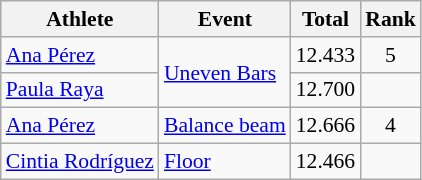<table class="wikitable" style="font-size:90%">
<tr>
<th>Athlete</th>
<th>Event</th>
<th>Total</th>
<th>Rank</th>
</tr>
<tr align=center>
<td align=left><a href='#'>Ana Pérez</a></td>
<td align=left rowspan=2><a href='#'>Uneven Bars</a></td>
<td>12.433</td>
<td>5</td>
</tr>
<tr align=center>
<td align=left><a href='#'>Paula Raya</a></td>
<td>12.700</td>
<td></td>
</tr>
<tr align=center>
<td align=left><a href='#'>Ana Pérez</a></td>
<td align=left><a href='#'>Balance beam</a></td>
<td>12.666</td>
<td>4</td>
</tr>
<tr align=center>
<td align=left><a href='#'>Cintia Rodríguez</a></td>
<td align=left><a href='#'>Floor</a></td>
<td>12.466</td>
<td></td>
</tr>
</table>
